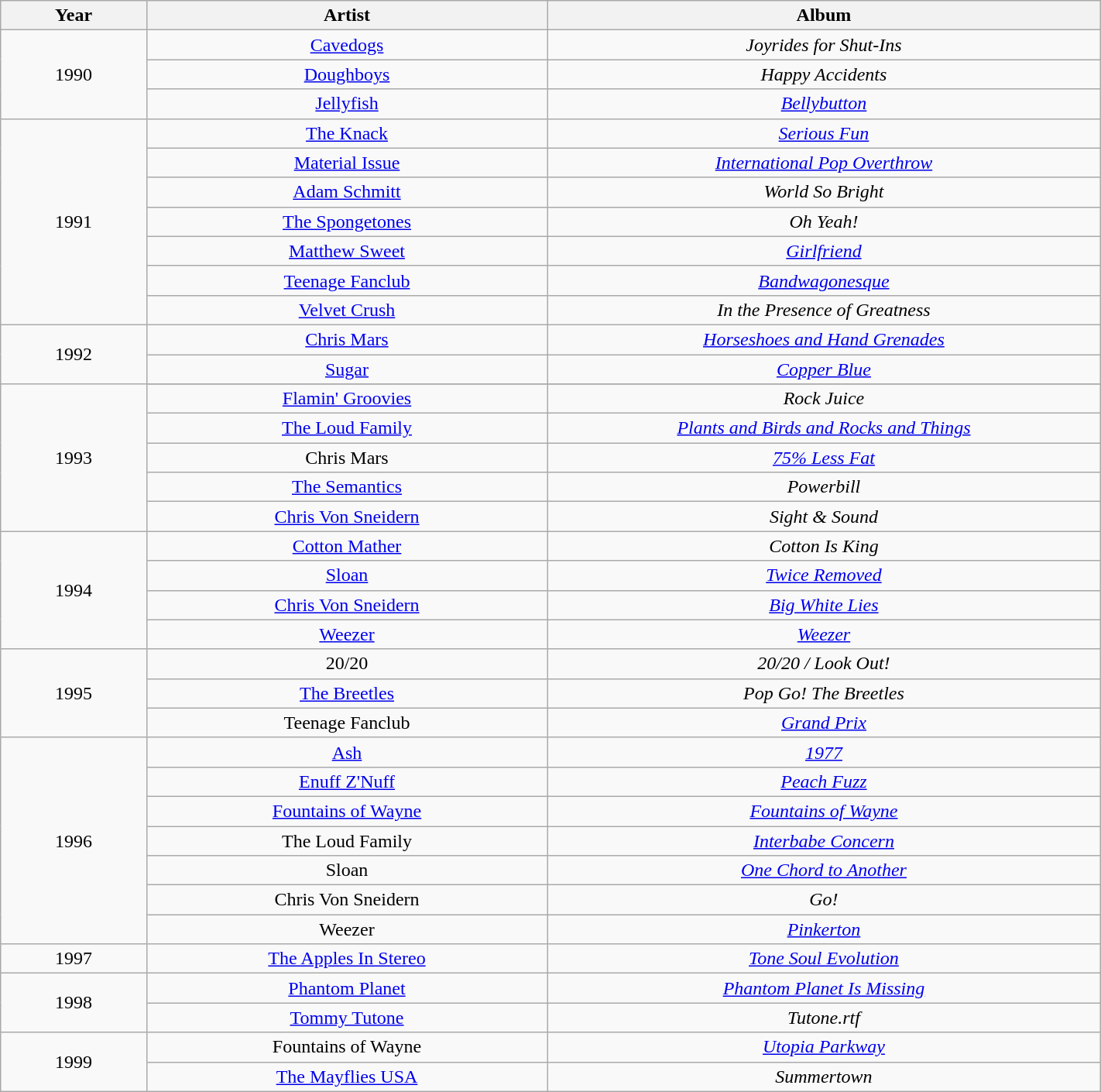<table class="wikitable" style="margin:auto; text-align:center;" width="75%">
<tr>
<th scope="col" style="width:50px;">Year</th>
<th scope="col" style="width:150px;">Artist</th>
<th scope="col" style="width:210px;">Album</th>
</tr>
<tr>
<td rowspan=3; align="center">1990</td>
<td align="center"><a href='#'>Cavedogs</a></td>
<td align="center"><em>Joyrides for Shut-Ins</em></td>
</tr>
<tr>
<td align="center"><a href='#'>Doughboys</a></td>
<td align="center"><em>Happy Accidents</em></td>
</tr>
<tr>
<td align="center"><a href='#'>Jellyfish</a></td>
<td align="center"><em><a href='#'>Bellybutton</a></em></td>
</tr>
<tr>
<td rowspan=7; align="center">1991</td>
<td align="center"><a href='#'>The Knack</a></td>
<td align="center"><em><a href='#'>Serious Fun</a></em></td>
</tr>
<tr>
<td align="center"><a href='#'>Material Issue</a></td>
<td align="center"><em><a href='#'>International Pop Overthrow</a></em></td>
</tr>
<tr>
<td align="center"><a href='#'>Adam Schmitt</a></td>
<td align="center"><em>World So Bright</em></td>
</tr>
<tr>
<td align="center"><a href='#'>The Spongetones</a></td>
<td align="center"><em>Oh Yeah!</em></td>
</tr>
<tr>
<td align="center"><a href='#'>Matthew Sweet</a></td>
<td align="center"><em><a href='#'>Girlfriend</a></em></td>
</tr>
<tr>
<td align="center"><a href='#'>Teenage Fanclub</a></td>
<td align="center"><em><a href='#'>Bandwagonesque</a></em></td>
</tr>
<tr>
<td align="center"><a href='#'>Velvet Crush</a></td>
<td align="center"><em>In the Presence of Greatness</em></td>
</tr>
<tr>
<td rowspan=2; align="center">1992</td>
<td align="center"><a href='#'>Chris Mars</a></td>
<td align="center"><em><a href='#'>Horseshoes and Hand Grenades</a></em></td>
</tr>
<tr>
<td align="center"><a href='#'>Sugar</a></td>
<td align="center"><em><a href='#'>Copper Blue</a></em></td>
</tr>
<tr>
<td rowspan=6; align="center">1993</td>
</tr>
<tr>
<td align="center"><a href='#'>Flamin' Groovies</a></td>
<td align="center"><em>Rock Juice</em></td>
</tr>
<tr>
<td align="center"><a href='#'>The Loud Family</a></td>
<td align="center"><em><a href='#'>Plants and Birds and Rocks and Things</a></em></td>
</tr>
<tr>
<td align="center">Chris Mars</td>
<td align="center"><em><a href='#'>75% Less Fat</a></em></td>
</tr>
<tr>
<td align="center"><a href='#'>The Semantics</a></td>
<td align="center"><em>Powerbill</em></td>
</tr>
<tr>
<td align="center"><a href='#'>Chris Von Sneidern</a></td>
<td align="center"><em>Sight & Sound</em></td>
</tr>
<tr>
<td rowspan=4; align="center">1994</td>
<td align="center"><a href='#'>Cotton Mather</a></td>
<td align="center"><em>Cotton Is King</em></td>
</tr>
<tr>
<td align="center"><a href='#'>Sloan</a></td>
<td align="center"><em><a href='#'>Twice Removed</a></em></td>
</tr>
<tr>
<td align="center"><a href='#'>Chris Von Sneidern</a></td>
<td align="center"><em><a href='#'>Big White Lies</a></em></td>
</tr>
<tr>
<td align="center"><a href='#'>Weezer</a></td>
<td align="center"><em><a href='#'>Weezer</a></em></td>
</tr>
<tr>
<td rowspan=3; align="center">1995</td>
<td align="center">20/20</td>
<td align="center"><em>20/20 / Look Out!</em></td>
</tr>
<tr>
<td align="center"><a href='#'>The Breetles</a></td>
<td align="center"><em>Pop Go! The Breetles</em></td>
</tr>
<tr>
<td align="center">Teenage Fanclub</td>
<td align="center"><em><a href='#'>Grand Prix</a></em></td>
</tr>
<tr>
<td rowspan=7; align="center">1996</td>
<td align="center"><a href='#'>Ash</a></td>
<td align="center"><em><a href='#'>1977</a></em></td>
</tr>
<tr>
<td align="center"><a href='#'>Enuff Z'Nuff</a></td>
<td align="center"><em><a href='#'>Peach Fuzz</a></em></td>
</tr>
<tr>
<td align="center"><a href='#'>Fountains of Wayne</a></td>
<td align="center"><em><a href='#'>Fountains of Wayne</a></em></td>
</tr>
<tr>
<td align="center">The Loud Family</td>
<td align="center"><em><a href='#'>Interbabe Concern</a></em></td>
</tr>
<tr>
<td align="center">Sloan</td>
<td align="center"><em><a href='#'>One Chord to Another</a></em></td>
</tr>
<tr>
<td align="center">Chris Von Sneidern</td>
<td align="center"><em>Go!</em></td>
</tr>
<tr>
<td align="center">Weezer</td>
<td align="center"><em><a href='#'>Pinkerton</a></em></td>
</tr>
<tr>
<td align="center">1997</td>
<td align="center"><a href='#'>The Apples In Stereo</a></td>
<td align="center"><em><a href='#'>Tone Soul Evolution</a></em></td>
</tr>
<tr>
<td rowspan=2; align="center">1998</td>
<td align="center"><a href='#'>Phantom Planet</a></td>
<td align="center"><em><a href='#'>Phantom Planet Is Missing</a></em></td>
</tr>
<tr>
<td align="center"><a href='#'>Tommy Tutone</a></td>
<td align="center"><em>Tutone.rtf</em></td>
</tr>
<tr>
<td rowspan=2; align="center">1999</td>
<td align="center">Fountains of Wayne</td>
<td align="center"><em><a href='#'>Utopia Parkway</a></em></td>
</tr>
<tr>
<td align="center"><a href='#'>The Mayflies USA</a></td>
<td align="center"><em>Summertown</em></td>
</tr>
</table>
